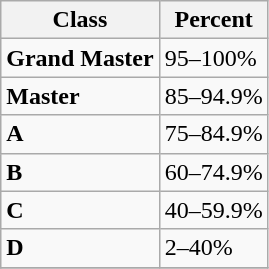<table class="wikitable">
<tr>
<th>Class</th>
<th>Percent</th>
</tr>
<tr>
<td><strong>Grand Master</strong></td>
<td>95–100%</td>
</tr>
<tr>
<td><strong>Master</strong></td>
<td>85–94.9%</td>
</tr>
<tr>
<td><strong>A</strong></td>
<td>75–84.9%</td>
</tr>
<tr>
<td><strong>B</strong></td>
<td>60–74.9%</td>
</tr>
<tr>
<td><strong>C</strong></td>
<td>40–59.9%</td>
</tr>
<tr>
<td><strong>D</strong></td>
<td>2–40%</td>
</tr>
<tr>
</tr>
</table>
